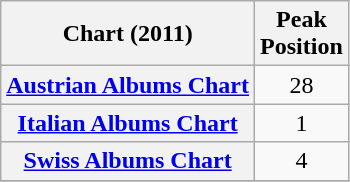<table class="wikitable plainrowheaders sortable" style="text-align:center;" border="1" style="text-align:center;">
<tr>
<th scope="col">Chart (2011)</th>
<th scope="col">Peak<br>Position</th>
</tr>
<tr>
<th scope="row"><a href='#'>Austrian Albums Chart</a></th>
<td>28</td>
</tr>
<tr>
<th scope="row"><a href='#'>Italian Albums Chart</a></th>
<td>1</td>
</tr>
<tr>
<th scope="row"><a href='#'>Swiss Albums Chart</a></th>
<td>4</td>
</tr>
<tr>
</tr>
</table>
